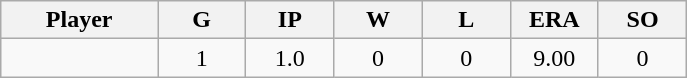<table class="wikitable sortable">
<tr>
<th bgcolor="#DDDDFF" width="16%">Player</th>
<th bgcolor="#DDDDFF" width="9%">G</th>
<th bgcolor="#DDDDFF" width="9%">IP</th>
<th bgcolor="#DDDDFF" width="9%">W</th>
<th bgcolor="#DDDDFF" width="9%">L</th>
<th bgcolor="#DDDDFF" width="9%">ERA</th>
<th bgcolor="#DDDDFF" width="9%">SO</th>
</tr>
<tr align="center">
<td></td>
<td>1</td>
<td>1.0</td>
<td>0</td>
<td>0</td>
<td>9.00</td>
<td>0</td>
</tr>
</table>
